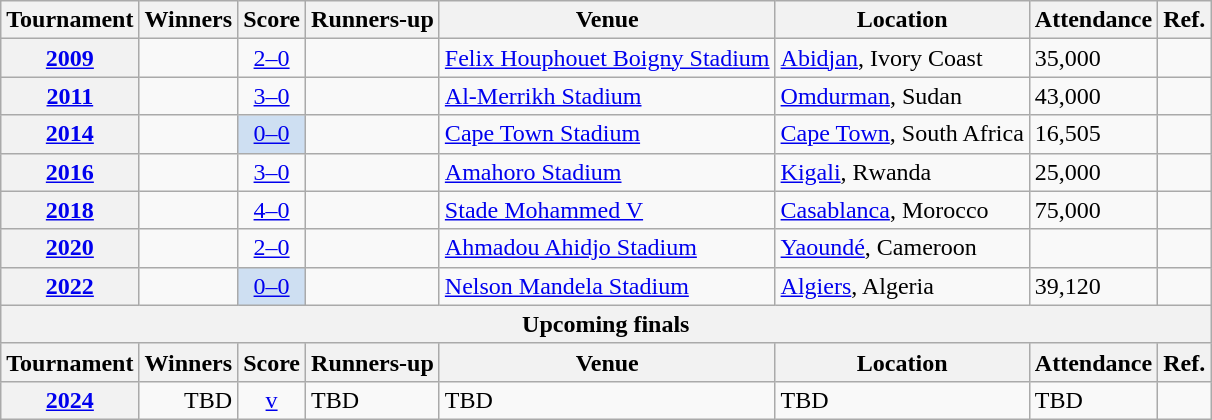<table class="sortable wikitable plainrowheaders">
<tr>
<th scope="col">Tournament</th>
<th scope="col">Winners</th>
<th scope="col">Score</th>
<th scope="col">Runners-up</th>
<th scope="col">Venue</th>
<th scope="col">Location</th>
<th scope="col">Attendance</th>
<th scope="col" class="unsortable">Ref.</th>
</tr>
<tr>
<th scope="row" style="text-align:center"><a href='#'>2009</a></th>
<td style="text-align:right"></td>
<td style="text-align:center"><a href='#'>2–0</a></td>
<td></td>
<td><a href='#'>Felix Houphouet Boigny Stadium</a></td>
<td><a href='#'>Abidjan</a>, Ivory Coast</td>
<td>35,000</td>
<td></td>
</tr>
<tr>
<th scope="row" style="text-align:center"><a href='#'>2011</a></th>
<td style="text-align:right"></td>
<td style="text-align:center"><a href='#'>3–0</a></td>
<td></td>
<td><a href='#'>Al-Merrikh Stadium</a></td>
<td><a href='#'>Omdurman</a>, Sudan</td>
<td>43,000</td>
<td></td>
</tr>
<tr>
<th scope="row" style="text-align:center"><a href='#'>2014</a></th>
<td style="text-align:right"></td>
<td style="text-align:center; background:#cedff2"><a href='#'>0–0</a><br></td>
<td></td>
<td><a href='#'>Cape Town Stadium</a></td>
<td><a href='#'>Cape Town</a>, South Africa</td>
<td>16,505</td>
<td></td>
</tr>
<tr>
<th scope="row" style="text-align:center"><a href='#'>2016</a></th>
<td style="text-align:right"></td>
<td style="text-align:center"><a href='#'>3–0</a></td>
<td></td>
<td><a href='#'>Amahoro Stadium</a></td>
<td><a href='#'>Kigali</a>, Rwanda</td>
<td>25,000</td>
<td></td>
</tr>
<tr>
<th scope="row" style="text-align:center"><a href='#'>2018</a></th>
<td style="text-align:right"></td>
<td style="text-align:center"><a href='#'>4–0</a></td>
<td></td>
<td><a href='#'>Stade Mohammed V</a></td>
<td><a href='#'>Casablanca</a>, Morocco</td>
<td>75,000</td>
<td></td>
</tr>
<tr>
<th scope="row" style="text-align:center"><a href='#'>2020</a></th>
<td style="text-align:right"></td>
<td style="text-align:center"><a href='#'>2–0</a></td>
<td></td>
<td><a href='#'>Ahmadou Ahidjo Stadium</a></td>
<td><a href='#'>Yaoundé</a>, Cameroon</td>
<td></td>
<td></td>
</tr>
<tr>
<th scope="row" style="text-align:center"><a href='#'>2022</a></th>
<td style="text-align:right"></td>
<td style="text-align:center; background:#cedff2"><a href='#'>0–0</a><br></td>
<td></td>
<td><a href='#'>Nelson Mandela Stadium</a></td>
<td><a href='#'>Algiers</a>, Algeria</td>
<td>39,120</td>
<td></td>
</tr>
<tr>
<th colspan="8"><strong>Upcoming finals</strong></th>
</tr>
<tr>
<th>Tournament</th>
<th>Winners</th>
<th>Score</th>
<th>Runners-up</th>
<th>Venue</th>
<th>Location</th>
<th>Attendance</th>
<th>Ref.</th>
</tr>
<tr>
<th scope="row" style="text-align:center"><a href='#'>2024</a></th>
<td style="text-align:right">TBD</td>
<td style="text-align:center"><a href='#'>v</a></td>
<td>TBD</td>
<td>TBD</td>
<td>TBD</td>
<td>TBD</td>
<td></td>
</tr>
</table>
